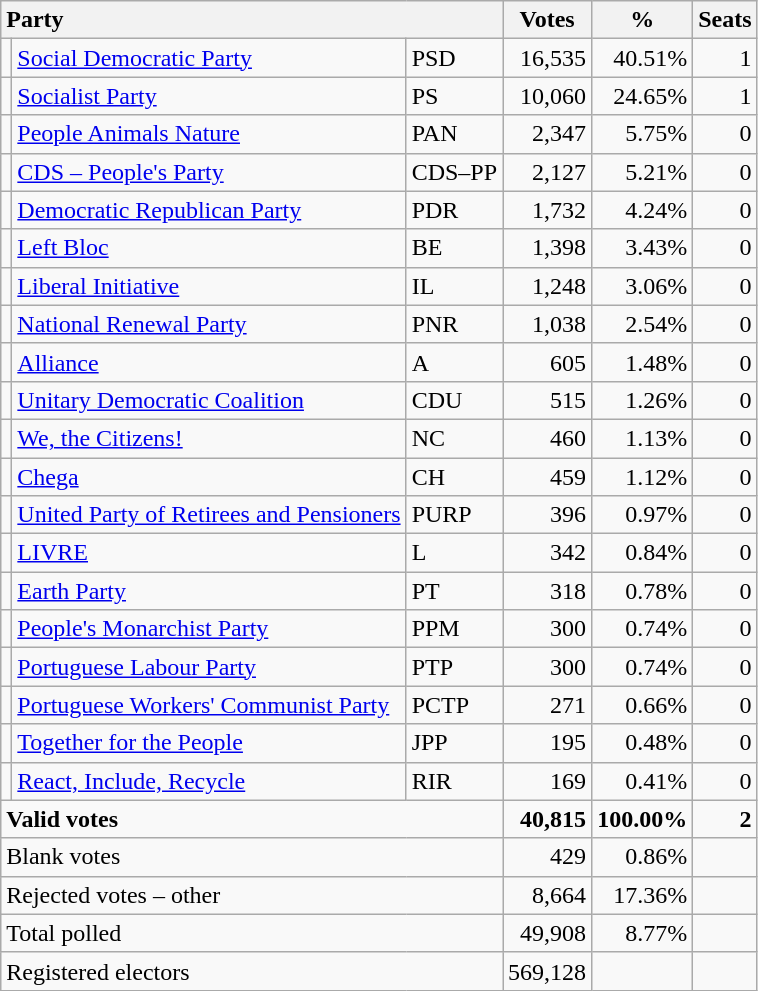<table class="wikitable" border="1" style="text-align:right;">
<tr>
<th style="text-align:left;" colspan=3>Party</th>
<th align=center width="50">Votes</th>
<th align=center width="50">%</th>
<th align=center>Seats</th>
</tr>
<tr>
<td></td>
<td align=left><a href='#'>Social Democratic Party</a></td>
<td align=left>PSD</td>
<td>16,535</td>
<td>40.51%</td>
<td>1</td>
</tr>
<tr>
<td></td>
<td align=left><a href='#'>Socialist Party</a></td>
<td align=left>PS</td>
<td>10,060</td>
<td>24.65%</td>
<td>1</td>
</tr>
<tr>
<td></td>
<td align=left><a href='#'>People Animals Nature</a></td>
<td align=left>PAN</td>
<td>2,347</td>
<td>5.75%</td>
<td>0</td>
</tr>
<tr>
<td></td>
<td align=left><a href='#'>CDS – People's Party</a></td>
<td align=left style="white-space: nowrap;">CDS–PP</td>
<td>2,127</td>
<td>5.21%</td>
<td>0</td>
</tr>
<tr>
<td></td>
<td align=left><a href='#'>Democratic Republican Party</a></td>
<td align=left>PDR</td>
<td>1,732</td>
<td>4.24%</td>
<td>0</td>
</tr>
<tr>
<td></td>
<td align=left><a href='#'>Left Bloc</a></td>
<td align=left>BE</td>
<td>1,398</td>
<td>3.43%</td>
<td>0</td>
</tr>
<tr>
<td></td>
<td align=left><a href='#'>Liberal Initiative</a></td>
<td align=left>IL</td>
<td>1,248</td>
<td>3.06%</td>
<td>0</td>
</tr>
<tr>
<td></td>
<td align=left><a href='#'>National Renewal Party</a></td>
<td align=left>PNR</td>
<td>1,038</td>
<td>2.54%</td>
<td>0</td>
</tr>
<tr>
<td></td>
<td align=left><a href='#'>Alliance</a></td>
<td align=left>A</td>
<td>605</td>
<td>1.48%</td>
<td>0</td>
</tr>
<tr>
<td></td>
<td align=left style="white-space: nowrap;"><a href='#'>Unitary Democratic Coalition</a></td>
<td align=left>CDU</td>
<td>515</td>
<td>1.26%</td>
<td>0</td>
</tr>
<tr>
<td></td>
<td align=left><a href='#'>We, the Citizens!</a></td>
<td align=left>NC</td>
<td>460</td>
<td>1.13%</td>
<td>0</td>
</tr>
<tr>
<td></td>
<td align=left><a href='#'>Chega</a></td>
<td align=left>CH</td>
<td>459</td>
<td>1.12%</td>
<td>0</td>
</tr>
<tr>
<td></td>
<td align=left><a href='#'>United Party of Retirees and Pensioners</a></td>
<td align=left>PURP</td>
<td>396</td>
<td>0.97%</td>
<td>0</td>
</tr>
<tr>
<td></td>
<td align=left><a href='#'>LIVRE</a></td>
<td align=left>L</td>
<td>342</td>
<td>0.84%</td>
<td>0</td>
</tr>
<tr>
<td></td>
<td align=left><a href='#'>Earth Party</a></td>
<td align=left>PT</td>
<td>318</td>
<td>0.78%</td>
<td>0</td>
</tr>
<tr>
<td></td>
<td align=left><a href='#'>People's Monarchist Party</a></td>
<td align=left>PPM</td>
<td>300</td>
<td>0.74%</td>
<td>0</td>
</tr>
<tr>
<td></td>
<td align=left><a href='#'>Portuguese Labour Party</a></td>
<td align=left>PTP</td>
<td>300</td>
<td>0.74%</td>
<td>0</td>
</tr>
<tr>
<td></td>
<td align=left><a href='#'>Portuguese Workers' Communist Party</a></td>
<td align=left>PCTP</td>
<td>271</td>
<td>0.66%</td>
<td>0</td>
</tr>
<tr>
<td></td>
<td align=left><a href='#'>Together for the People</a></td>
<td align=left>JPP</td>
<td>195</td>
<td>0.48%</td>
<td>0</td>
</tr>
<tr>
<td></td>
<td align=left><a href='#'>React, Include, Recycle</a></td>
<td align=left>RIR</td>
<td>169</td>
<td>0.41%</td>
<td>0</td>
</tr>
<tr style="font-weight:bold">
<td align=left colspan=3>Valid votes</td>
<td>40,815</td>
<td>100.00%</td>
<td>2</td>
</tr>
<tr>
<td align=left colspan=3>Blank votes</td>
<td>429</td>
<td>0.86%</td>
<td></td>
</tr>
<tr>
<td align=left colspan=3>Rejected votes – other</td>
<td>8,664</td>
<td>17.36%</td>
<td></td>
</tr>
<tr>
<td align=left colspan=3>Total polled</td>
<td>49,908</td>
<td>8.77%</td>
<td></td>
</tr>
<tr>
<td align=left colspan=3>Registered electors</td>
<td>569,128</td>
<td></td>
<td></td>
</tr>
</table>
